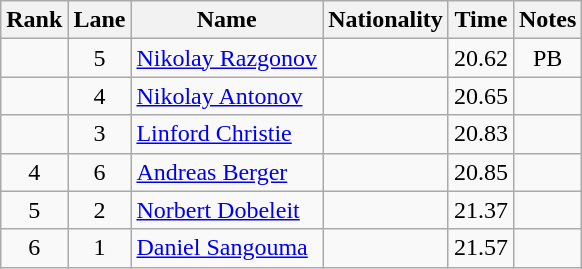<table class="wikitable sortable" style="text-align:center">
<tr>
<th>Rank</th>
<th>Lane</th>
<th>Name</th>
<th>Nationality</th>
<th>Time</th>
<th>Notes</th>
</tr>
<tr>
<td></td>
<td>5</td>
<td align="left"><a href='#'>Nikolay Razgonov</a></td>
<td align=left></td>
<td>20.62</td>
<td>PB</td>
</tr>
<tr>
<td></td>
<td>4</td>
<td align="left"><a href='#'>Nikolay Antonov</a></td>
<td align=left></td>
<td>20.65</td>
<td></td>
</tr>
<tr>
<td></td>
<td>3</td>
<td align="left"><a href='#'>Linford Christie</a></td>
<td align=left></td>
<td>20.83</td>
<td></td>
</tr>
<tr>
<td>4</td>
<td>6</td>
<td align="left"><a href='#'>Andreas Berger</a></td>
<td align=left></td>
<td>20.85</td>
<td></td>
</tr>
<tr>
<td>5</td>
<td>2</td>
<td align="left"><a href='#'>Norbert Dobeleit</a></td>
<td align=left></td>
<td>21.37</td>
<td></td>
</tr>
<tr>
<td>6</td>
<td>1</td>
<td align="left"><a href='#'>Daniel Sangouma</a></td>
<td align=left></td>
<td>21.57</td>
<td></td>
</tr>
</table>
